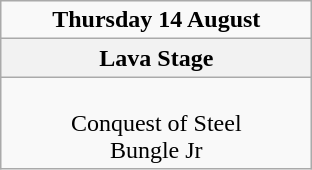<table class="wikitable">
<tr>
<td colspan="3" align="center"><strong>Thursday 14 August</strong></td>
</tr>
<tr>
<th>Lava Stage</th>
</tr>
<tr>
<td valign="top" align="center" width=200><br>Conquest of Steel<br>
Bungle Jr<br></td>
</tr>
</table>
